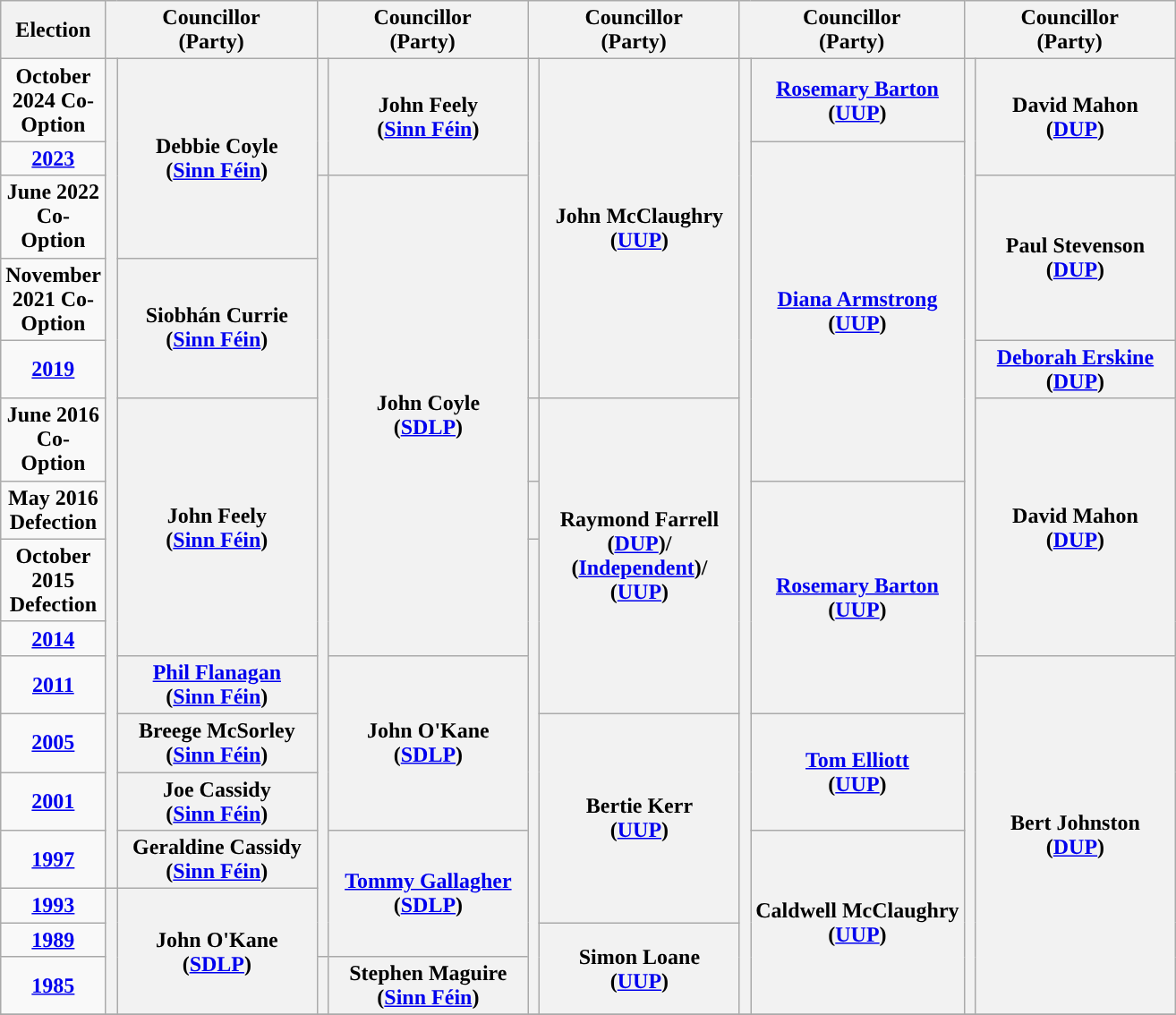<table class="wikitable" style="text-align:center">
<tr>
<th scope="col" width="50">Election</th>
<th scope="col" width="150" colspan = "2">Councillor<br> (Party)</th>
<th scope="col" width="150" colspan = "2">Councillor<br> (Party)</th>
<th scope="col" width="150" colspan = "2">Councillor<br> (Party)</th>
<th scope="col" width="150" colspan = "2">Councillor<br> (Party)</th>
<th scope="col" width="150" colspan = "2">Councillor<br> (Party)</th>
</tr>
<tr>
<td><strong>October 2024 Co-Option</strong></td>
<th rowspan="13" width="1" style="background-color: "></th>
<th rowspan = "3">Debbie Coyle <br> (<a href='#'>Sinn Féin</a>)</th>
<th rowspan="2" width="1" style="background-color: "></th>
<th rowspan = "2">John Feely <br> (<a href='#'>Sinn Féin</a>)</th>
<th rowspan="5" width="1" style="background-color: "></th>
<th rowspan = "5">John McClaughry <br> (<a href='#'>UUP</a>)</th>
<th rowspan="16" width="1" style="background-color: "></th>
<th rowspan = "1"><a href='#'>Rosemary Barton</a> <br> (<a href='#'>UUP</a>)</th>
<th rowspan="16" width="1" style="background-color: "></th>
<th rowspan = "2">David Mahon <br> (<a href='#'>DUP</a>)</th>
</tr>
<tr>
<td><strong><a href='#'>2023</a></strong></td>
<th rowspan = "5"><a href='#'>Diana Armstrong</a> <br> (<a href='#'>UUP</a>)</th>
</tr>
<tr>
<td><strong>June 2022 Co-Option</strong></td>
<th rowspan="13" width="1" style="background-color: "></th>
<th rowspan = "7">John Coyle <br> (<a href='#'>SDLP</a>)</th>
<th rowspan = "2">Paul Stevenson <br> (<a href='#'>DUP</a>)</th>
</tr>
<tr>
<td><strong>November 2021 Co-Option</strong></td>
<th rowspan = "2">Siobhán Currie <br> (<a href='#'>Sinn Féin</a>)</th>
</tr>
<tr>
<td><strong><a href='#'>2019</a></strong></td>
<th rowspan = "1"><a href='#'>Deborah Erskine</a> <br> (<a href='#'>DUP</a>)</th>
</tr>
<tr>
<td><strong>June 2016 Co-Option</strong></td>
<th rowspan = "4">John Feely <br> (<a href='#'>Sinn Féin</a>)</th>
<th rowspan="1" width="1" style="background-color: "></th>
<th rowspan = "5">Raymond Farrell <br> (<a href='#'>DUP</a>)/ <br> (<a href='#'>Independent</a>)/ <br> (<a href='#'>UUP</a>)</th>
<th rowspan = "4">David Mahon <br> (<a href='#'>DUP</a>)</th>
</tr>
<tr>
<td><strong>May 2016 Defection</strong></td>
<th rowspan="1" width="1" style="background-color: "></th>
<th rowspan = "4"><a href='#'>Rosemary Barton</a> <br> (<a href='#'>UUP</a>)</th>
</tr>
<tr>
<td><strong>October 2015 Defection</strong></td>
<th rowspan="9" width="1" style="background-color: "></th>
</tr>
<tr>
<td><strong><a href='#'>2014</a></strong></td>
</tr>
<tr>
<td><strong><a href='#'>2011</a></strong></td>
<th rowspan = "1"><a href='#'>Phil Flanagan</a> <br> (<a href='#'>Sinn Féin</a>)</th>
<th rowspan = "3">John O'Kane <br> (<a href='#'>SDLP</a>)</th>
<th rowspan = "7">Bert Johnston <br> (<a href='#'>DUP</a>)</th>
</tr>
<tr>
<td><strong><a href='#'>2005</a></strong></td>
<th rowspan = "1">Breege McSorley <br> (<a href='#'>Sinn Féin</a>)</th>
<th rowspan = "4">Bertie Kerr <br> (<a href='#'>UUP</a>)</th>
<th rowspan = "2"><a href='#'>Tom Elliott</a> <br> (<a href='#'>UUP</a>)</th>
</tr>
<tr>
<td><strong><a href='#'>2001</a></strong></td>
<th rowspan = "1">Joe Cassidy <br> (<a href='#'>Sinn Féin</a>)</th>
</tr>
<tr>
<td><strong><a href='#'>1997</a></strong></td>
<th rowspan = "1">Geraldine Cassidy <br> (<a href='#'>Sinn Féin</a>)</th>
<th rowspan = "3"><a href='#'>Tommy Gallagher</a> <br> (<a href='#'>SDLP</a>)</th>
<th rowspan = "4">Caldwell McClaughry <br> (<a href='#'>UUP</a>)</th>
</tr>
<tr>
<td><strong><a href='#'>1993</a></strong></td>
<th rowspan="3" width="1" style="background-color: "></th>
<th rowspan = "3">John O'Kane <br> (<a href='#'>SDLP</a>)</th>
</tr>
<tr>
<td><strong><a href='#'>1989</a></strong></td>
<th rowspan = "2">Simon Loane <br> (<a href='#'>UUP</a>)</th>
</tr>
<tr>
<td><strong><a href='#'>1985</a></strong></td>
<th rowspan="1" width="1" style="background-color: "></th>
<th rowspan = "1">Stephen Maguire <br> (<a href='#'>Sinn Féin</a>)</th>
</tr>
<tr>
</tr>
</table>
